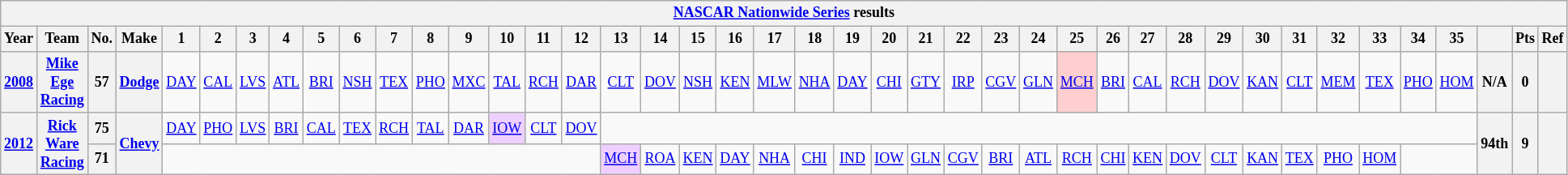<table class="wikitable" style="text-align:center; font-size:75%">
<tr>
<th colspan=42><a href='#'>NASCAR Nationwide Series</a> results</th>
</tr>
<tr>
<th>Year</th>
<th>Team</th>
<th>No.</th>
<th>Make</th>
<th>1</th>
<th>2</th>
<th>3</th>
<th>4</th>
<th>5</th>
<th>6</th>
<th>7</th>
<th>8</th>
<th>9</th>
<th>10</th>
<th>11</th>
<th>12</th>
<th>13</th>
<th>14</th>
<th>15</th>
<th>16</th>
<th>17</th>
<th>18</th>
<th>19</th>
<th>20</th>
<th>21</th>
<th>22</th>
<th>23</th>
<th>24</th>
<th>25</th>
<th>26</th>
<th>27</th>
<th>28</th>
<th>29</th>
<th>30</th>
<th>31</th>
<th>32</th>
<th>33</th>
<th>34</th>
<th>35</th>
<th></th>
<th>Pts</th>
<th>Ref</th>
</tr>
<tr>
<th><a href='#'>2008</a></th>
<th><a href='#'>Mike Ege Racing</a></th>
<th>57</th>
<th><a href='#'>Dodge</a></th>
<td><a href='#'>DAY</a></td>
<td><a href='#'>CAL</a></td>
<td><a href='#'>LVS</a></td>
<td><a href='#'>ATL</a></td>
<td><a href='#'>BRI</a></td>
<td><a href='#'>NSH</a></td>
<td><a href='#'>TEX</a></td>
<td><a href='#'>PHO</a></td>
<td><a href='#'>MXC</a></td>
<td><a href='#'>TAL</a></td>
<td><a href='#'>RCH</a></td>
<td><a href='#'>DAR</a></td>
<td><a href='#'>CLT</a></td>
<td><a href='#'>DOV</a></td>
<td><a href='#'>NSH</a></td>
<td><a href='#'>KEN</a></td>
<td><a href='#'>MLW</a></td>
<td><a href='#'>NHA</a></td>
<td><a href='#'>DAY</a></td>
<td><a href='#'>CHI</a></td>
<td><a href='#'>GTY</a></td>
<td><a href='#'>IRP</a></td>
<td><a href='#'>CGV</a></td>
<td><a href='#'>GLN</a></td>
<td style="background:#FFCFCF;"><a href='#'>MCH</a><br></td>
<td><a href='#'>BRI</a></td>
<td><a href='#'>CAL</a></td>
<td><a href='#'>RCH</a></td>
<td><a href='#'>DOV</a></td>
<td><a href='#'>KAN</a></td>
<td><a href='#'>CLT</a></td>
<td><a href='#'>MEM</a></td>
<td><a href='#'>TEX</a></td>
<td><a href='#'>PHO</a></td>
<td><a href='#'>HOM</a></td>
<th>N/A</th>
<th>0</th>
<th></th>
</tr>
<tr>
<th rowspan=2><a href='#'>2012</a></th>
<th rowspan=2><a href='#'>Rick Ware Racing</a></th>
<th>75</th>
<th rowspan=2><a href='#'>Chevy</a></th>
<td><a href='#'>DAY</a></td>
<td><a href='#'>PHO</a></td>
<td><a href='#'>LVS</a></td>
<td><a href='#'>BRI</a></td>
<td><a href='#'>CAL</a></td>
<td><a href='#'>TEX</a></td>
<td><a href='#'>RCH</a></td>
<td><a href='#'>TAL</a></td>
<td><a href='#'>DAR</a></td>
<td style="background:#EFCFFF;"><a href='#'>IOW</a><br></td>
<td><a href='#'>CLT</a></td>
<td><a href='#'>DOV</a></td>
<td colspan=23></td>
<th rowspan=2>94th</th>
<th rowspan=2>9</th>
<th rowspan=2></th>
</tr>
<tr>
<th>71</th>
<td colspan=12></td>
<td style="background:#EFCFFF;"><a href='#'>MCH</a><br></td>
<td><a href='#'>ROA</a></td>
<td><a href='#'>KEN</a></td>
<td><a href='#'>DAY</a></td>
<td><a href='#'>NHA</a></td>
<td><a href='#'>CHI</a></td>
<td><a href='#'>IND</a></td>
<td><a href='#'>IOW</a></td>
<td><a href='#'>GLN</a></td>
<td><a href='#'>CGV</a></td>
<td><a href='#'>BRI</a></td>
<td><a href='#'>ATL</a></td>
<td><a href='#'>RCH</a></td>
<td><a href='#'>CHI</a></td>
<td><a href='#'>KEN</a></td>
<td><a href='#'>DOV</a></td>
<td><a href='#'>CLT</a></td>
<td><a href='#'>KAN</a></td>
<td><a href='#'>TEX</a></td>
<td><a href='#'>PHO</a></td>
<td><a href='#'>HOM</a></td>
<td colspan=2></td>
</tr>
</table>
